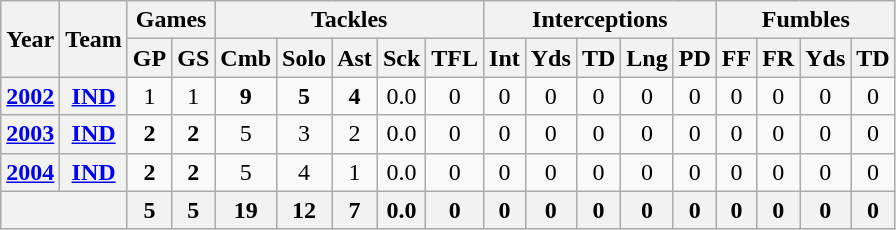<table class="wikitable" style="text-align:center">
<tr>
<th rowspan="2">Year</th>
<th rowspan="2">Team</th>
<th colspan="2">Games</th>
<th colspan="5">Tackles</th>
<th colspan="5">Interceptions</th>
<th colspan="4">Fumbles</th>
</tr>
<tr>
<th>GP</th>
<th>GS</th>
<th>Cmb</th>
<th>Solo</th>
<th>Ast</th>
<th>Sck</th>
<th>TFL</th>
<th>Int</th>
<th>Yds</th>
<th>TD</th>
<th>Lng</th>
<th>PD</th>
<th>FF</th>
<th>FR</th>
<th>Yds</th>
<th>TD</th>
</tr>
<tr>
<th><a href='#'>2002</a></th>
<th><a href='#'>IND</a></th>
<td>1</td>
<td>1</td>
<td><strong>9</strong></td>
<td><strong>5</strong></td>
<td><strong>4</strong></td>
<td>0.0</td>
<td>0</td>
<td>0</td>
<td>0</td>
<td>0</td>
<td>0</td>
<td>0</td>
<td>0</td>
<td>0</td>
<td>0</td>
<td>0</td>
</tr>
<tr>
<th><a href='#'>2003</a></th>
<th><a href='#'>IND</a></th>
<td><strong>2</strong></td>
<td><strong>2</strong></td>
<td>5</td>
<td>3</td>
<td>2</td>
<td>0.0</td>
<td>0</td>
<td>0</td>
<td>0</td>
<td>0</td>
<td>0</td>
<td>0</td>
<td>0</td>
<td>0</td>
<td>0</td>
<td>0</td>
</tr>
<tr>
<th><a href='#'>2004</a></th>
<th><a href='#'>IND</a></th>
<td><strong>2</strong></td>
<td><strong>2</strong></td>
<td>5</td>
<td>4</td>
<td>1</td>
<td>0.0</td>
<td>0</td>
<td>0</td>
<td>0</td>
<td>0</td>
<td>0</td>
<td>0</td>
<td>0</td>
<td>0</td>
<td>0</td>
<td>0</td>
</tr>
<tr>
<th colspan="2"></th>
<th>5</th>
<th>5</th>
<th>19</th>
<th>12</th>
<th>7</th>
<th>0.0</th>
<th>0</th>
<th>0</th>
<th>0</th>
<th>0</th>
<th>0</th>
<th>0</th>
<th>0</th>
<th>0</th>
<th>0</th>
<th>0</th>
</tr>
</table>
